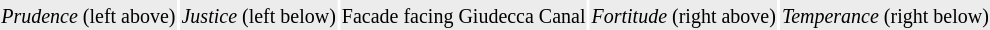<table align=center>
<tr>
<td></td>
<td></td>
<td></td>
<td></td>
<td></td>
</tr>
<tr>
<td style="background:#ECECEC; text-align: center;"><small><em>Prudence</em> (left above)</small></td>
<td style="background:#ECECEC; text-align: center;"><small><em>Justice</em> (left below)</small></td>
<td style="background:#ECECEC; text-align: center;"><small>Facade facing Giudecca Canal</small></td>
<td style="background:#ECECEC; text-align: center;"><small><em>Fortitude</em> (right above)</small></td>
<td style="background:#ECECEC; text-align: center;"><small><em>Temperance</em> (right below)</small></td>
</tr>
</table>
